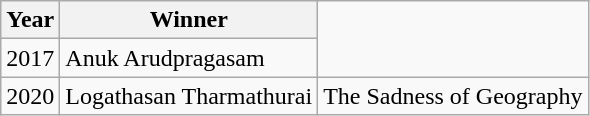<table class="wikitable">
<tr>
<th>Year</th>
<th>Winner</th>
</tr>
<tr>
<td>2017</td>
<td>Anuk Arudpragasam</td>
</tr>
<tr>
<td>2020</td>
<td>Logathasan Tharmathurai</td>
<td>The Sadness of Geography</td>
</tr>
</table>
